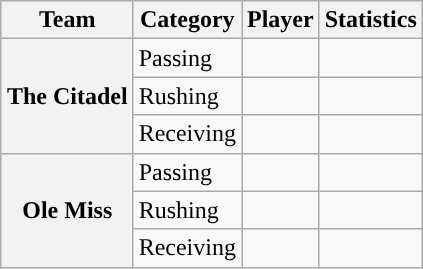<table class="wikitable" style="float:right">
<tr>
<th>Team</th>
<th>Category</th>
<th>Player</th>
<th>Statistics</th>
</tr>
<tr>
<th rowspan=3>The Citadel</th>
<td>Passing</td>
<td></td>
<td></td>
</tr>
<tr>
<td>Rushing</td>
<td></td>
<td></td>
</tr>
<tr>
<td>Receiving</td>
<td></td>
<td></td>
</tr>
<tr>
<th rowspan=3>Ole Miss</th>
<td>Passing</td>
<td></td>
<td></td>
</tr>
<tr>
<td>Rushing</td>
<td></td>
<td></td>
</tr>
<tr>
<td>Receiving</td>
<td></td>
<td></td>
</tr>
</table>
